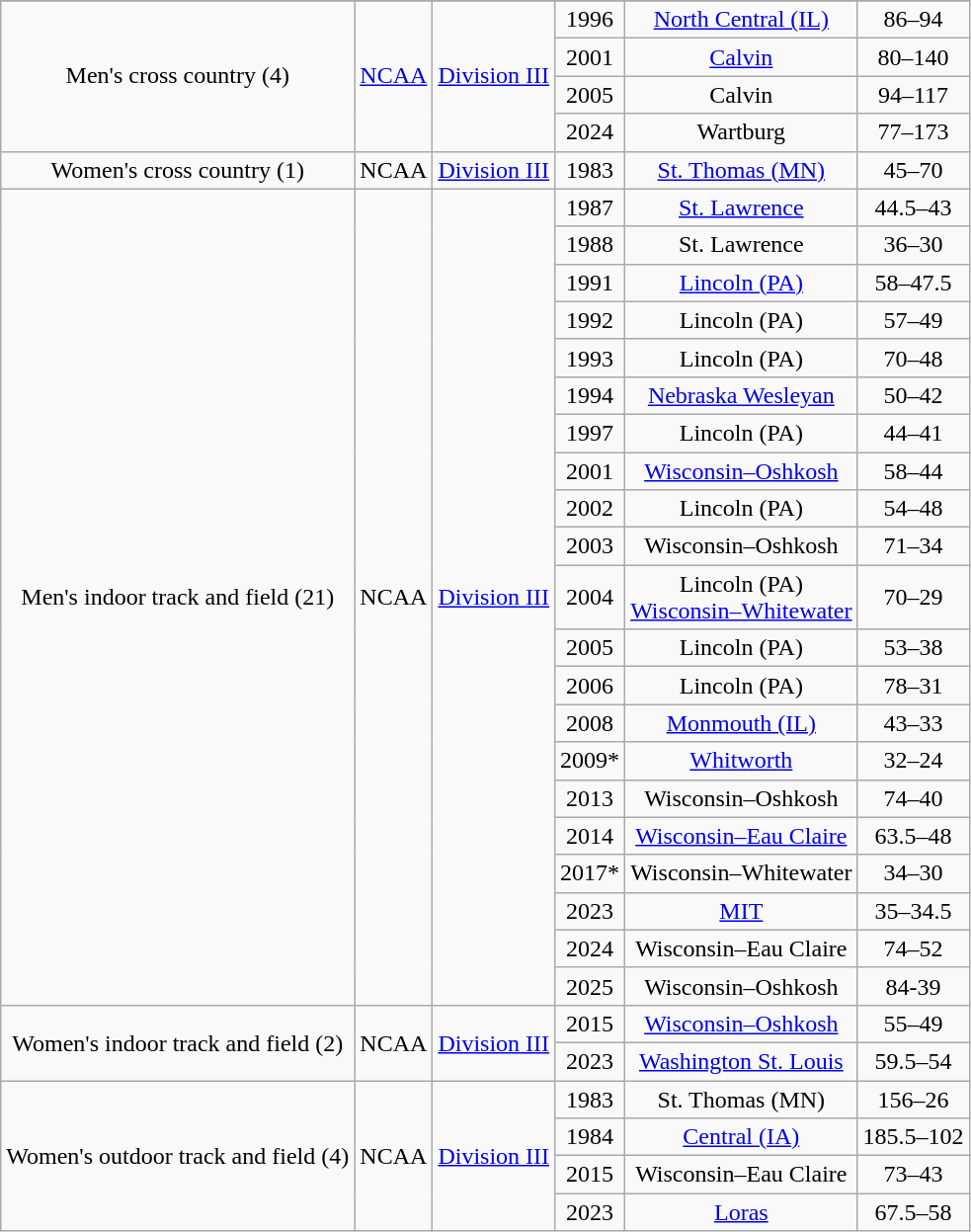<table class="wikitable">
<tr align="center">
</tr>
<tr align="center">
<td rowspan="4">Men's cross country (4)</td>
<td rowspan="4"><a href='#'>NCAA</a></td>
<td rowspan="4"><a href='#'>Division III</a></td>
<td>1996</td>
<td><a href='#'>North Central (IL)</a></td>
<td>86–94</td>
</tr>
<tr align="center">
<td>2001</td>
<td><a href='#'>Calvin</a></td>
<td>80–140</td>
</tr>
<tr align="center">
<td>2005</td>
<td>Calvin</td>
<td>94–117</td>
</tr>
<tr align="center">
<td>2024</td>
<td>Wartburg</td>
<td>77–173</td>
</tr>
<tr align="center">
<td rowspan="1">Women's cross country (1)</td>
<td rowspan="1">NCAA</td>
<td rowspan="1"><a href='#'>Division III</a></td>
<td>1983</td>
<td><a href='#'>St. Thomas (MN)</a></td>
<td>45–70</td>
</tr>
<tr align="center">
<td rowspan="21">Men's indoor track and field (21)</td>
<td rowspan="21">NCAA</td>
<td rowspan="21"><a href='#'>Division III</a></td>
<td>1987</td>
<td><a href='#'>St. Lawrence</a></td>
<td>44.5–43</td>
</tr>
<tr align="center">
<td>1988</td>
<td>St. Lawrence</td>
<td>36–30</td>
</tr>
<tr align="center">
<td>1991</td>
<td><a href='#'>Lincoln (PA)</a></td>
<td>58–47.5</td>
</tr>
<tr align="center">
<td>1992</td>
<td>Lincoln (PA)</td>
<td>57–49</td>
</tr>
<tr align="center">
<td>1993</td>
<td>Lincoln (PA)</td>
<td>70–48</td>
</tr>
<tr align="center">
<td>1994</td>
<td><a href='#'>Nebraska Wesleyan</a></td>
<td>50–42</td>
</tr>
<tr align="center">
<td>1997</td>
<td>Lincoln (PA)</td>
<td>44–41</td>
</tr>
<tr align="center">
<td>2001</td>
<td><a href='#'>Wisconsin–Oshkosh</a></td>
<td>58–44</td>
</tr>
<tr align="center">
<td>2002</td>
<td>Lincoln (PA)</td>
<td>54–48</td>
</tr>
<tr align="center">
<td>2003</td>
<td>Wisconsin–Oshkosh</td>
<td>71–34</td>
</tr>
<tr align="center">
<td>2004</td>
<td>Lincoln (PA)<br><a href='#'>Wisconsin–Whitewater</a></td>
<td>70–29</td>
</tr>
<tr align="center">
<td>2005</td>
<td>Lincoln (PA)</td>
<td>53–38</td>
</tr>
<tr align="center">
<td>2006</td>
<td>Lincoln (PA)</td>
<td>78–31</td>
</tr>
<tr align="center">
<td>2008</td>
<td><a href='#'>Monmouth (IL)</a></td>
<td>43–33</td>
</tr>
<tr align="center">
<td>2009*</td>
<td><a href='#'>Whitworth</a></td>
<td>32–24</td>
</tr>
<tr align="center">
<td>2013</td>
<td>Wisconsin–Oshkosh</td>
<td>74–40</td>
</tr>
<tr align="center">
<td>2014</td>
<td><a href='#'>Wisconsin–Eau Claire</a></td>
<td>63.5–48</td>
</tr>
<tr align="center">
<td>2017*</td>
<td>Wisconsin–Whitewater</td>
<td>34–30</td>
</tr>
<tr align="center">
<td>2023</td>
<td><a href='#'>MIT</a></td>
<td>35–34.5</td>
</tr>
<tr align="center">
<td>2024</td>
<td>Wisconsin–Eau Claire</td>
<td>74–52</td>
</tr>
<tr align="center">
<td>2025</td>
<td>Wisconsin–Oshkosh</td>
<td>84-39</td>
</tr>
<tr align="center">
<td rowspan="2">Women's indoor track and field (2)</td>
<td rowspan="2">NCAA</td>
<td rowspan="2"><a href='#'>Division III</a></td>
<td>2015</td>
<td><a href='#'>Wisconsin–Oshkosh</a></td>
<td>55–49</td>
</tr>
<tr align="center">
<td>2023</td>
<td><a href='#'>Washington St. Louis</a></td>
<td>59.5–54</td>
</tr>
<tr align="center">
<td rowspan="4">Women's outdoor track and field (4)</td>
<td rowspan="4">NCAA</td>
<td rowspan="4"><a href='#'>Division III</a></td>
<td>1983</td>
<td>St. Thomas (MN)</td>
<td>156–26</td>
</tr>
<tr align="center">
<td>1984</td>
<td><a href='#'>Central (IA)</a></td>
<td>185.5–102</td>
</tr>
<tr align="center">
<td>2015</td>
<td>Wisconsin–Eau Claire</td>
<td>73–43</td>
</tr>
<tr align="center">
<td>2023</td>
<td><a href='#'>Loras</a></td>
<td>67.5–58</td>
</tr>
</table>
